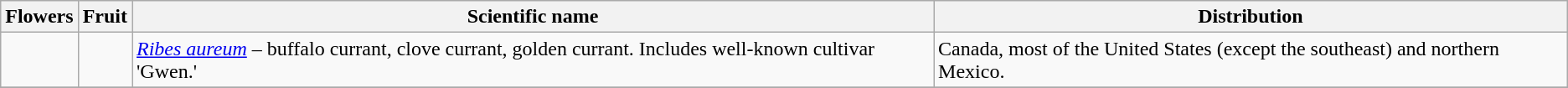<table class="wikitable">
<tr>
<th>Flowers</th>
<th>Fruit</th>
<th>Scientific name</th>
<th>Distribution</th>
</tr>
<tr>
<td></td>
<td></td>
<td><em><a href='#'>Ribes aureum</a></em>  – buffalo currant, clove currant, golden currant. Includes well-known cultivar 'Gwen.'</td>
<td>Canada, most of the United States (except the southeast) and northern Mexico.</td>
</tr>
<tr>
</tr>
</table>
